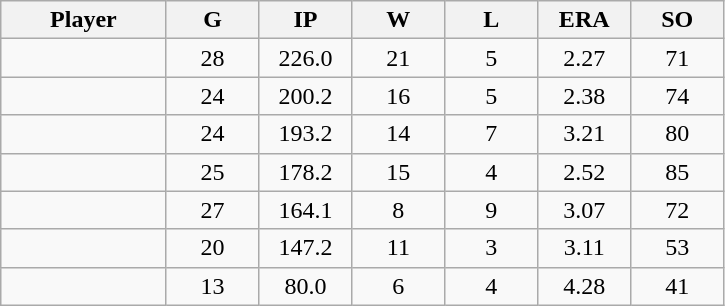<table class="wikitable sortable">
<tr>
<th bgcolor="#DDDDFF" width="16%">Player</th>
<th bgcolor="#DDDDFF" width="9%">G</th>
<th bgcolor="#DDDDFF" width="9%">IP</th>
<th bgcolor="#DDDDFF" width="9%">W</th>
<th bgcolor="#DDDDFF" width="9%">L</th>
<th bgcolor="#DDDDFF" width="9%">ERA</th>
<th bgcolor="#DDDDFF" width="9%">SO</th>
</tr>
<tr align="center">
<td></td>
<td>28</td>
<td>226.0</td>
<td>21</td>
<td>5</td>
<td>2.27</td>
<td>71</td>
</tr>
<tr align="center">
<td></td>
<td>24</td>
<td>200.2</td>
<td>16</td>
<td>5</td>
<td>2.38</td>
<td>74</td>
</tr>
<tr align="center">
<td></td>
<td>24</td>
<td>193.2</td>
<td>14</td>
<td>7</td>
<td>3.21</td>
<td>80</td>
</tr>
<tr align="center">
<td></td>
<td>25</td>
<td>178.2</td>
<td>15</td>
<td>4</td>
<td>2.52</td>
<td>85</td>
</tr>
<tr align="center">
<td></td>
<td>27</td>
<td>164.1</td>
<td>8</td>
<td>9</td>
<td>3.07</td>
<td>72</td>
</tr>
<tr align="center">
<td></td>
<td>20</td>
<td>147.2</td>
<td>11</td>
<td>3</td>
<td>3.11</td>
<td>53</td>
</tr>
<tr align="center">
<td></td>
<td>13</td>
<td>80.0</td>
<td>6</td>
<td>4</td>
<td>4.28</td>
<td>41</td>
</tr>
</table>
